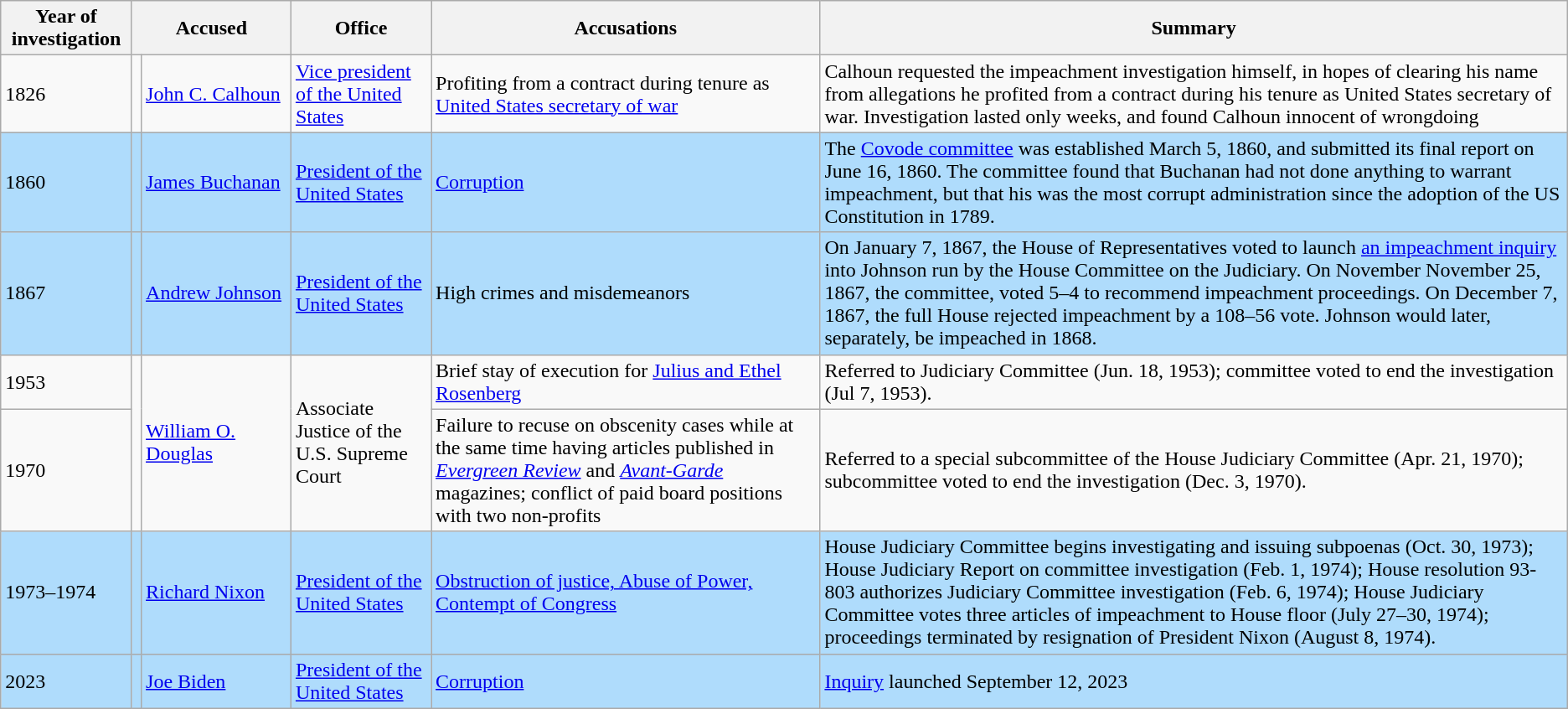<table class="wikitable sortable">
<tr>
<th data-sort-type="date">Year of investigation</th>
<th colspan="2">Accused</th>
<th>Office</th>
<th>Accusations</th>
<th class=unsortable>Summary</th>
</tr>
<tr>
<td data-sort-value="1826">1826</td>
<td></td>
<td style="white-space: nowrap;"><a href='#'>John C. Calhoun</a></td>
<td><a href='#'>Vice president of the United States</a></td>
<td>Profiting from a contract during tenure as <a href='#'>United States secretary of war</a></td>
<td>Calhoun requested the impeachment investigation himself, in hopes of clearing his name from allegations he profited from a contract during his tenure as United States secretary of war. Investigation lasted only weeks, and found Calhoun innocent of wrongdoing</td>
</tr>
<tr style="background:#afdcfc">
<td data-sort-value="March 1, 1860">1860</td>
<td></td>
<td style="white-space: nowrap;"><a href='#'>James Buchanan</a></td>
<td><a href='#'>President of the United States</a></td>
<td><a href='#'>Corruption</a></td>
<td>The <a href='#'>Covode committee</a> was established March 5, 1860, and submitted its final report on June 16, 1860. The committee found that Buchanan had not done anything to warrant impeachment, but that his was the most corrupt administration since the adoption of the US Constitution in 1789.</td>
</tr>
<tr style="background:#afdcfc">
<td data-sort-value="January 22, 1867">1867</td>
<td></td>
<td style="white-space: nowrap;"><a href='#'>Andrew Johnson</a></td>
<td><a href='#'>President of the United States</a></td>
<td>High crimes and misdemeanors</td>
<td>On January 7, 1867, the House of Representatives voted to launch <a href='#'>an impeachment inquiry</a> into Johnson run by the House Committee on the Judiciary. On November November 25, 1867, the committee, voted 5–4 to recommend impeachment proceedings. On December 7, 1867, the full House rejected impeachment by a 108–56 vote. Johnson would later, separately, be impeached in 1868.</td>
</tr>
<tr>
<td data-sort-value="January 1, 1953">1953</td>
<td rowspan="2"></td>
<td rowspan="2"><a href='#'>William O. Douglas</a></td>
<td rowspan="2">Associate Justice of the U.S. Supreme Court</td>
<td>Brief stay of execution for <a href='#'>Julius and Ethel Rosenberg</a></td>
<td>Referred to Judiciary Committee (Jun. 18, 1953); committee voted to end the investigation (Jul 7, 1953).</td>
</tr>
<tr>
<td data-sort-value="January 1, 1970">1970</td>
<td>Failure to recuse on obscenity cases while at the same time having articles published in <em><a href='#'>Evergreen Review</a></em> and <em><a href='#'>Avant-Garde</a></em> magazines; conflict of paid board positions with two non-profits</td>
<td>Referred to a special subcommittee of the House Judiciary Committee (Apr. 21, 1970); subcommittee voted to end the investigation (Dec. 3, 1970).</td>
</tr>
<tr style="background:#afdcfc">
<td data-sort-value="January 1, 1974">1973–1974</td>
<td></td>
<td style="white-space: nowrap;"><a href='#'>Richard Nixon</a></td>
<td><a href='#'>President of the United States</a></td>
<td><a href='#'>Obstruction of justice, Abuse of Power, Contempt of Congress</a></td>
<td>House Judiciary Committee begins investigating and issuing subpoenas (Oct. 30, 1973); House Judiciary Report on committee investigation (Feb. 1, 1974); House resolution 93-803 authorizes Judiciary Committee investigation (Feb. 6, 1974); House Judiciary Committee votes three articles of impeachment to House floor (July 27–30, 1974); proceedings terminated by resignation of President Nixon (August 8, 1974).</td>
</tr>
<tr style="background:#afdcfc">
<td>2023</td>
<td></td>
<td style="white-space: nowrap;"><a href='#'>Joe Biden</a></td>
<td><a href='#'>President of the United States</a></td>
<td><a href='#'>Corruption</a></td>
<td><a href='#'>Inquiry</a> launched September 12, 2023</td>
</tr>
</table>
